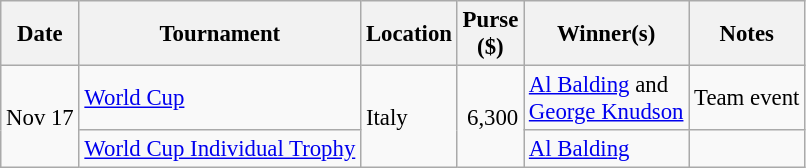<table class="wikitable" style="font-size:95%">
<tr>
<th>Date</th>
<th>Tournament</th>
<th>Location</th>
<th>Purse<br>($)</th>
<th>Winner(s)</th>
<th>Notes</th>
</tr>
<tr>
<td rowspan=2>Nov 17</td>
<td><a href='#'>World Cup</a></td>
<td rowspan=2>Italy</td>
<td rowspan=2 align=right>6,300</td>
<td> <a href='#'>Al Balding</a> and<br> <a href='#'>George Knudson</a></td>
<td>Team event</td>
</tr>
<tr>
<td><a href='#'>World Cup Individual Trophy</a></td>
<td> <a href='#'>Al Balding</a></td>
<td></td>
</tr>
</table>
